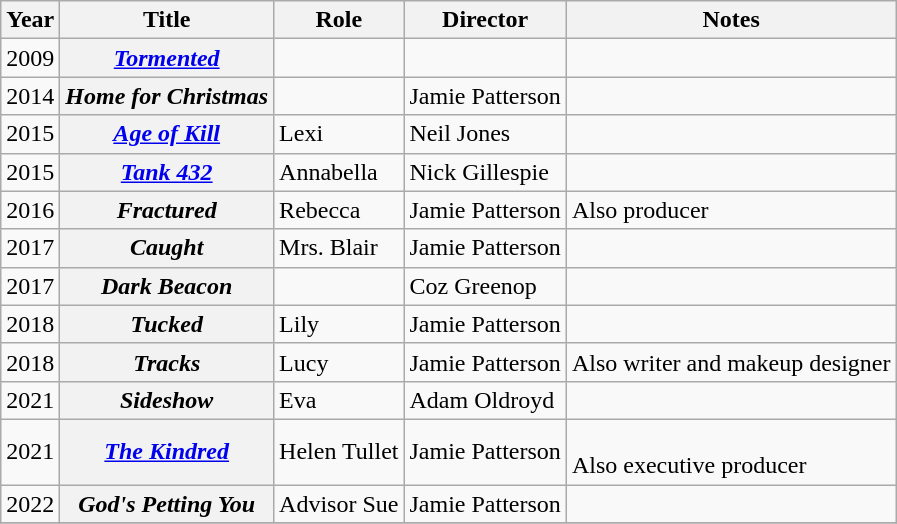<table class="wikitable plainrowheaders sortable">
<tr>
<th scope="col">Year</th>
<th scope="col">Title</th>
<th scope="col">Role</th>
<th scope="col">Director</th>
<th scope="col" class="unsortable">Notes</th>
</tr>
<tr>
<td>2009</td>
<th scope="row"><em><a href='#'>Tormented</a></em></th>
<td></td>
<td></td>
<td></td>
</tr>
<tr>
<td>2014</td>
<th scope="row"><em>Home for Christmas</em></th>
<td></td>
<td>Jamie Patterson</td>
<td></td>
</tr>
<tr>
<td>2015</td>
<th scope="row"><em><a href='#'>Age of Kill</a></em></th>
<td>Lexi</td>
<td>Neil Jones</td>
<td></td>
</tr>
<tr>
<td>2015</td>
<th scope="row"><em><a href='#'>Tank 432</a></em></th>
<td>Annabella</td>
<td>Nick Gillespie</td>
<td></td>
</tr>
<tr>
<td>2016</td>
<th scope="row"><em>Fractured</em></th>
<td>Rebecca</td>
<td>Jamie Patterson</td>
<td>Also producer</td>
</tr>
<tr>
<td>2017</td>
<th scope="row"><em>Caught</em></th>
<td>Mrs. Blair</td>
<td>Jamie Patterson</td>
<td></td>
</tr>
<tr>
<td>2017</td>
<th scope="row"><em>Dark Beacon</em></th>
<td></td>
<td>Coz Greenop</td>
<td></td>
</tr>
<tr>
<td>2018</td>
<th scope="row"><em>Tucked</em></th>
<td>Lily</td>
<td>Jamie Patterson</td>
<td></td>
</tr>
<tr>
<td>2018</td>
<th scope="row"><em>Tracks</em></th>
<td>Lucy</td>
<td>Jamie Patterson</td>
<td>Also writer and makeup designer</td>
</tr>
<tr>
<td>2021</td>
<th scope="row"><em>Sideshow</em></th>
<td>Eva</td>
<td>Adam Oldroyd</td>
<td></td>
</tr>
<tr>
<td>2021</td>
<th scope="row"><em><a href='#'>The Kindred</a></em></th>
<td>Helen Tullet</td>
<td>Jamie Patterson</td>
<td><br>Also executive producer</td>
</tr>
<tr>
<td>2022</td>
<th scope="row"><em>God's Petting You</em></th>
<td>Advisor Sue</td>
<td>Jamie Patterson</td>
<td></td>
</tr>
<tr>
</tr>
</table>
